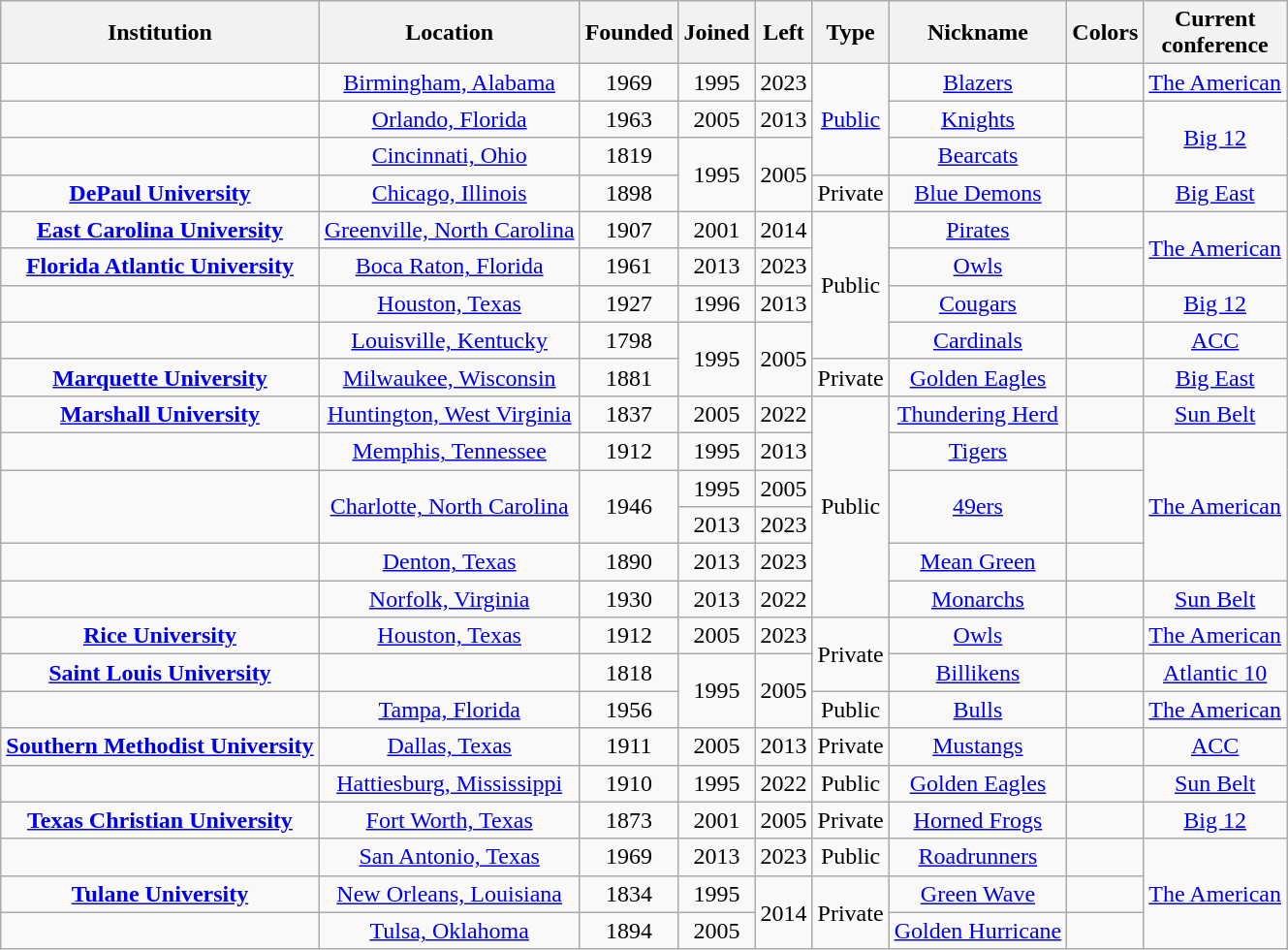<table class="wikitable sortable" style="text-align:center">
<tr>
<th>Institution</th>
<th>Location</th>
<th>Founded</th>
<th>Joined</th>
<th>Left</th>
<th>Type</th>
<th>Nickname</th>
<th class="unsortable">Colors</th>
<th>Current<br>conference</th>
</tr>
<tr>
<td><strong></strong></td>
<td><a href='#'>Birmingham, Alabama</a></td>
<td>1969</td>
<td>1995</td>
<td>2023</td>
<td rowspan="3"><a href='#'>Public</a></td>
<td><a href='#'>Blazers</a></td>
<td></td>
<td><a href='#'>The American</a></td>
</tr>
<tr>
<td></td>
<td><a href='#'>Orlando, Florida</a></td>
<td>1963</td>
<td>2005</td>
<td>2013</td>
<td><a href='#'>Knights</a></td>
<td></td>
<td rowspan="2"><a href='#'>Big 12</a></td>
</tr>
<tr>
<td></td>
<td><a href='#'>Cincinnati, Ohio</a></td>
<td>1819</td>
<td rowspan="2">1995</td>
<td rowspan="2">2005</td>
<td><a href='#'>Bearcats</a></td>
<td></td>
</tr>
<tr>
<td><strong><a href='#'>DePaul University</a></strong></td>
<td><a href='#'>Chicago, Illinois</a></td>
<td>1898</td>
<td>Private</td>
<td><a href='#'>Blue Demons</a></td>
<td></td>
<td><a href='#'>Big East</a></td>
</tr>
<tr>
<td><strong><a href='#'>East Carolina University</a></strong></td>
<td><a href='#'>Greenville, North Carolina</a></td>
<td>1907</td>
<td>2001</td>
<td>2014</td>
<td rowspan="4">Public</td>
<td><a href='#'>Pirates</a></td>
<td></td>
<td rowspan="2"><a href='#'>The American</a></td>
</tr>
<tr>
<td><strong><a href='#'>Florida Atlantic University</a></strong></td>
<td><a href='#'>Boca Raton, Florida</a></td>
<td>1961</td>
<td>2013</td>
<td>2023</td>
<td><a href='#'>Owls</a></td>
<td></td>
</tr>
<tr>
<td></td>
<td><a href='#'>Houston, Texas</a></td>
<td>1927</td>
<td>1996</td>
<td>2013</td>
<td><a href='#'>Cougars</a></td>
<td></td>
<td><a href='#'>Big 12</a></td>
</tr>
<tr>
<td></td>
<td><a href='#'>Louisville, Kentucky</a></td>
<td>1798</td>
<td rowspan="2">1995</td>
<td rowspan="2">2005</td>
<td><a href='#'>Cardinals</a></td>
<td></td>
<td><a href='#'>ACC</a></td>
</tr>
<tr>
<td><strong><a href='#'>Marquette University</a></strong></td>
<td><a href='#'>Milwaukee, Wisconsin</a></td>
<td>1881</td>
<td>Private</td>
<td><a href='#'>Golden Eagles</a></td>
<td></td>
<td><a href='#'>Big East</a></td>
</tr>
<tr>
<td><strong><a href='#'>Marshall University</a></strong></td>
<td><a href='#'>Huntington, West Virginia</a></td>
<td>1837</td>
<td>2005</td>
<td>2022</td>
<td rowspan="6">Public</td>
<td nowrap=""><a href='#'>Thundering Herd</a></td>
<td></td>
<td><a href='#'>Sun Belt</a></td>
</tr>
<tr>
<td></td>
<td><a href='#'>Memphis, Tennessee</a></td>
<td>1912</td>
<td>1995</td>
<td>2013</td>
<td><a href='#'>Tigers</a></td>
<td></td>
<td rowspan="4"><a href='#'>The American</a></td>
</tr>
<tr>
<td rowspan="2"><strong></strong></td>
<td rowspan="2"><a href='#'>Charlotte, North Carolina</a></td>
<td rowspan="2">1946</td>
<td>1995</td>
<td>2005</td>
<td rowspan="2"><a href='#'>49ers</a></td>
<td rowspan="2"></td>
</tr>
<tr>
<td>2013</td>
<td>2023</td>
</tr>
<tr>
<td><strong></strong></td>
<td><a href='#'>Denton, Texas</a></td>
<td>1890</td>
<td>2013</td>
<td>2023</td>
<td><a href='#'>Mean Green</a></td>
<td></td>
</tr>
<tr>
<td><strong></strong></td>
<td><a href='#'>Norfolk, Virginia</a></td>
<td>1930</td>
<td>2013</td>
<td>2022</td>
<td><a href='#'>Monarchs</a></td>
<td></td>
<td><a href='#'>Sun Belt</a></td>
</tr>
<tr>
<td><strong><a href='#'>Rice University</a></strong></td>
<td><a href='#'>Houston, Texas</a></td>
<td>1912</td>
<td>2005</td>
<td>2023</td>
<td rowspan="2">Private</td>
<td><a href='#'>Owls</a></td>
<td></td>
<td><a href='#'>The American</a></td>
</tr>
<tr>
<td><strong><a href='#'>Saint Louis University</a></strong></td>
<td></td>
<td>1818</td>
<td rowspan="2">1995</td>
<td rowspan="2">2005</td>
<td><a href='#'>Billikens</a></td>
<td></td>
<td><a href='#'>Atlantic 10</a></td>
</tr>
<tr>
<td></td>
<td><a href='#'>Tampa, Florida</a></td>
<td>1956</td>
<td>Public</td>
<td><a href='#'>Bulls</a></td>
<td></td>
<td><a href='#'>The American</a></td>
</tr>
<tr>
<td><strong><a href='#'>Southern Methodist University</a></strong></td>
<td><a href='#'>Dallas, Texas</a></td>
<td>1911</td>
<td>2005</td>
<td>2013</td>
<td>Private</td>
<td><a href='#'>Mustangs</a></td>
<td></td>
<td><a href='#'>ACC</a></td>
</tr>
<tr>
<td><strong></strong></td>
<td><a href='#'>Hattiesburg, Mississippi</a></td>
<td>1910</td>
<td>1995</td>
<td>2022</td>
<td>Public</td>
<td><a href='#'>Golden Eagles</a></td>
<td></td>
<td><a href='#'>Sun Belt</a></td>
</tr>
<tr>
<td><strong><a href='#'>Texas Christian University</a></strong></td>
<td><a href='#'>Fort Worth, Texas</a></td>
<td>1873</td>
<td>2001</td>
<td>2005</td>
<td>Private</td>
<td><a href='#'>Horned Frogs</a></td>
<td></td>
<td><a href='#'>Big 12</a></td>
</tr>
<tr>
<td><strong></strong></td>
<td><a href='#'>San Antonio, Texas</a></td>
<td>1969</td>
<td>2013</td>
<td>2023</td>
<td>Public</td>
<td><a href='#'>Roadrunners</a></td>
<td></td>
<td rowspan="3"><a href='#'>The American</a></td>
</tr>
<tr>
<td><strong><a href='#'>Tulane University</a></strong></td>
<td><a href='#'>New Orleans, Louisiana</a></td>
<td>1834</td>
<td>1995</td>
<td rowspan="2">2014</td>
<td rowspan="2">Private</td>
<td><a href='#'>Green Wave</a></td>
<td></td>
</tr>
<tr>
<td></td>
<td><a href='#'>Tulsa, Oklahoma</a></td>
<td>1894</td>
<td>2005</td>
<td><a href='#'>Golden Hurricane</a></td>
<td></td>
</tr>
</table>
